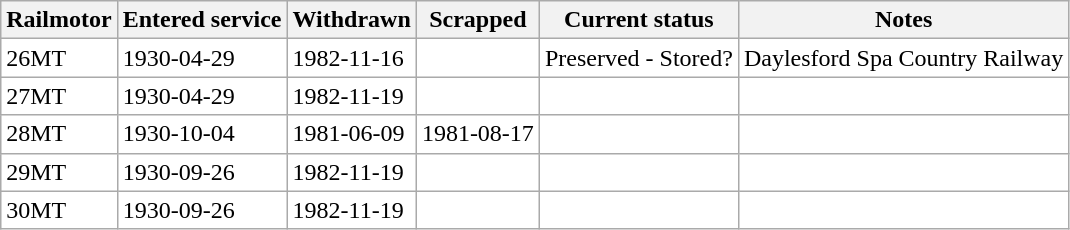<table class="wikitable sortable">
<tr>
<th>Railmotor</th>
<th>Entered service</th>
<th>Withdrawn</th>
<th>Scrapped</th>
<th>Current status</th>
<th>Notes</th>
</tr>
<tr bgcolor="#FFFFFF">
<td>26MT</td>
<td>1930-04-29</td>
<td>1982-11-16</td>
<td></td>
<td>Preserved - Stored?</td>
<td>Daylesford Spa Country Railway</td>
</tr>
<tr bgcolor="#FFFFFF">
<td>27MT</td>
<td>1930-04-29</td>
<td>1982-11-19</td>
<td></td>
<td></td>
<td></td>
</tr>
<tr bgcolor="#FFFFFF">
<td>28MT</td>
<td>1930-10-04</td>
<td>1981-06-09</td>
<td>1981-08-17</td>
<td></td>
<td></td>
</tr>
<tr bgcolor="#FFFFFF">
<td>29MT</td>
<td>1930-09-26</td>
<td>1982-11-19</td>
<td></td>
<td></td>
<td></td>
</tr>
<tr bgcolor="#FFFFFF">
<td>30MT</td>
<td>1930-09-26</td>
<td>1982-11-19</td>
<td></td>
<td></td>
<td></td>
</tr>
</table>
